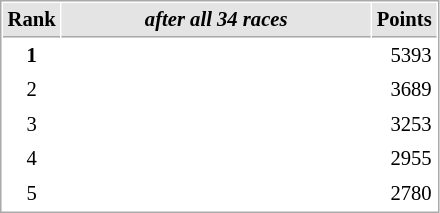<table cellspacing="1" cellpadding="3" style="border:1px solid #aaa; font-size:86%;">
<tr style="background:#e4e4e4;">
<th style="border-bottom:1px solid #aaa; width:10px;">Rank</th>
<th style="border-bottom:1px solid #aaa; width:200px;"><strong><em>after all 34 races</em></strong></th>
<th style="border-bottom:1px solid #aaa; width:20px;">Points</th>
</tr>
<tr>
<td style="text-align:center;"><strong>1</strong></td>
<td><strong></strong></td>
<td align="right">5393</td>
</tr>
<tr>
<td style="text-align:center;">2</td>
<td></td>
<td align="right">3689</td>
</tr>
<tr>
<td style="text-align:center;">3</td>
<td></td>
<td align="right">3253</td>
</tr>
<tr>
<td style="text-align:center;">4</td>
<td></td>
<td align="right">2955</td>
</tr>
<tr>
<td style="text-align:center;">5</td>
<td></td>
<td align="right">2780</td>
</tr>
</table>
